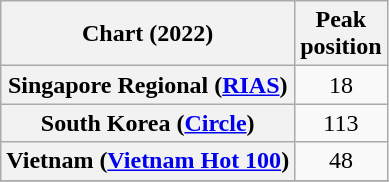<table class="wikitable sortable plainrowheaders" style="text-align:center">
<tr>
<th scope="col">Chart (2022)</th>
<th scope="col">Peak<br>position</th>
</tr>
<tr>
<th scope="row">Singapore Regional (<a href='#'>RIAS</a>)</th>
<td>18</td>
</tr>
<tr>
<th scope="row">South Korea (<a href='#'>Circle</a>)</th>
<td>113</td>
</tr>
<tr>
<th scope="row">Vietnam (<a href='#'>Vietnam Hot 100</a>)</th>
<td>48</td>
</tr>
<tr>
</tr>
</table>
